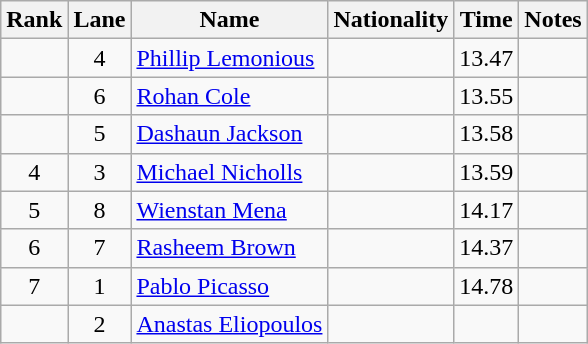<table class="wikitable sortable" style="text-align:center">
<tr>
<th>Rank</th>
<th>Lane</th>
<th>Name</th>
<th>Nationality</th>
<th>Time</th>
<th>Notes</th>
</tr>
<tr>
<td></td>
<td>4</td>
<td align=left><a href='#'>Phillip Lemonious</a></td>
<td align=left></td>
<td>13.47</td>
<td></td>
</tr>
<tr>
<td></td>
<td>6</td>
<td align=left><a href='#'>Rohan Cole</a></td>
<td align=left></td>
<td>13.55</td>
<td></td>
</tr>
<tr>
<td></td>
<td>5</td>
<td align=left><a href='#'>Dashaun Jackson</a></td>
<td align=left></td>
<td>13.58</td>
<td></td>
</tr>
<tr>
<td>4</td>
<td>3</td>
<td align=left><a href='#'>Michael Nicholls</a></td>
<td align=left></td>
<td>13.59</td>
<td></td>
</tr>
<tr>
<td>5</td>
<td>8</td>
<td align=left><a href='#'>Wienstan Mena</a></td>
<td align=left></td>
<td>14.17</td>
<td></td>
</tr>
<tr>
<td>6</td>
<td>7</td>
<td align=left><a href='#'>Rasheem Brown</a></td>
<td align=left></td>
<td>14.37</td>
<td></td>
</tr>
<tr>
<td>7</td>
<td>1</td>
<td align=left><a href='#'>Pablo Picasso</a></td>
<td align=left></td>
<td>14.78</td>
<td></td>
</tr>
<tr>
<td></td>
<td>2</td>
<td align=left><a href='#'>Anastas Eliopoulos</a></td>
<td align=left></td>
<td></td>
<td></td>
</tr>
</table>
